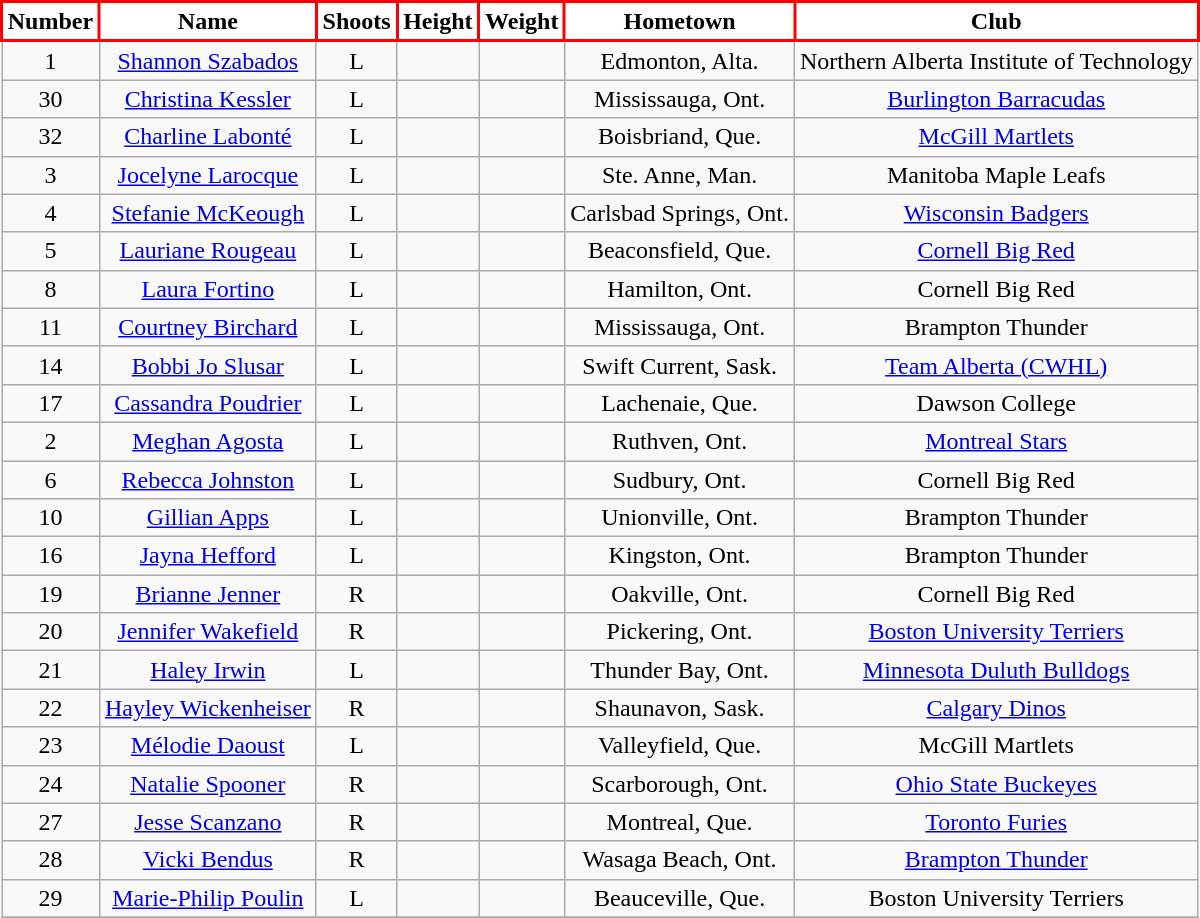<table class="wikitable" style="text-align:center;">
<tr>
<th style="background:white;color:black;border:2px red solid;">Number</th>
<th style="background:white;color:black;border:2px red solid;">Name</th>
<th style="background:white;color:black;border:2px red solid;">Shoots</th>
<th style="background:white;color:black;border:2px red solid;">Height</th>
<th style="background:white;color:black;border:2px red solid;">Weight</th>
<th style="background:white;color:black;border:2px red solid;">Hometown</th>
<th style="background:white;color:black;border:2px red solid;">Club</th>
</tr>
<tr>
<td>1</td>
<td><a href='#'>Shannon Szabados</a></td>
<td>L</td>
<td></td>
<td></td>
<td>Edmonton, Alta.</td>
<td>Northern Alberta Institute of Technology</td>
</tr>
<tr>
<td>30</td>
<td><a href='#'>Christina Kessler</a></td>
<td>L</td>
<td></td>
<td></td>
<td>Mississauga, Ont.</td>
<td><a href='#'>Burlington Barracudas</a></td>
</tr>
<tr>
<td>32</td>
<td><a href='#'>Charline Labonté</a></td>
<td>L</td>
<td></td>
<td></td>
<td>Boisbriand, Que.</td>
<td><a href='#'>McGill Martlets</a></td>
</tr>
<tr>
<td>3</td>
<td><a href='#'>Jocelyne Larocque</a></td>
<td>L</td>
<td></td>
<td></td>
<td>Ste. Anne, Man.</td>
<td>Manitoba Maple Leafs</td>
</tr>
<tr>
<td>4</td>
<td><a href='#'>Stefanie McKeough</a></td>
<td>L</td>
<td></td>
<td></td>
<td>Carlsbad Springs, Ont.</td>
<td><a href='#'>Wisconsin Badgers</a></td>
</tr>
<tr>
<td>5</td>
<td><a href='#'>Lauriane Rougeau</a></td>
<td>L</td>
<td></td>
<td></td>
<td>Beaconsfield, Que.</td>
<td><a href='#'>Cornell Big Red</a></td>
</tr>
<tr>
<td>8</td>
<td><a href='#'>Laura Fortino</a></td>
<td>L</td>
<td></td>
<td></td>
<td>Hamilton, Ont.</td>
<td>Cornell Big Red</td>
</tr>
<tr>
<td>11</td>
<td><a href='#'>Courtney Birchard</a></td>
<td>L</td>
<td></td>
<td></td>
<td>Mississauga, Ont.</td>
<td>Brampton Thunder</td>
</tr>
<tr>
<td>14</td>
<td><a href='#'>Bobbi Jo Slusar</a></td>
<td>L</td>
<td></td>
<td></td>
<td>Swift Current, Sask.</td>
<td><a href='#'>Team Alberta (CWHL)</a></td>
</tr>
<tr>
<td>17</td>
<td><a href='#'>Cassandra Poudrier</a></td>
<td>L</td>
<td></td>
<td></td>
<td>Lachenaie, Que.</td>
<td>Dawson College</td>
</tr>
<tr>
<td>2</td>
<td><a href='#'>Meghan Agosta</a></td>
<td>L</td>
<td></td>
<td></td>
<td>Ruthven, Ont.</td>
<td><a href='#'>Montreal Stars</a></td>
</tr>
<tr>
<td>6</td>
<td><a href='#'>Rebecca Johnston</a></td>
<td>L</td>
<td></td>
<td></td>
<td>Sudbury, Ont.</td>
<td>Cornell Big Red</td>
</tr>
<tr>
<td>10</td>
<td><a href='#'>Gillian Apps</a></td>
<td>L</td>
<td></td>
<td></td>
<td>Unionville, Ont.</td>
<td>Brampton Thunder</td>
</tr>
<tr>
<td>16</td>
<td><a href='#'>Jayna Hefford</a></td>
<td>L</td>
<td></td>
<td></td>
<td>Kingston, Ont.</td>
<td>Brampton Thunder</td>
</tr>
<tr>
<td>19</td>
<td><a href='#'>Brianne Jenner</a></td>
<td>R</td>
<td></td>
<td></td>
<td>Oakville, Ont.</td>
<td>Cornell Big Red</td>
</tr>
<tr>
<td>20</td>
<td><a href='#'>Jennifer Wakefield</a></td>
<td>R</td>
<td></td>
<td></td>
<td>Pickering, Ont.</td>
<td><a href='#'>Boston University Terriers</a></td>
</tr>
<tr>
<td>21</td>
<td><a href='#'>Haley Irwin</a></td>
<td>L</td>
<td></td>
<td></td>
<td>Thunder Bay, Ont.</td>
<td><a href='#'>Minnesota Duluth Bulldogs</a></td>
</tr>
<tr>
<td>22</td>
<td><a href='#'>Hayley Wickenheiser</a></td>
<td>R</td>
<td></td>
<td></td>
<td>Shaunavon, Sask.</td>
<td><a href='#'>Calgary Dinos</a></td>
</tr>
<tr>
<td>23</td>
<td><a href='#'>Mélodie Daoust</a></td>
<td>L</td>
<td></td>
<td></td>
<td>Valleyfield, Que.</td>
<td>McGill Martlets</td>
</tr>
<tr>
<td>24</td>
<td><a href='#'>Natalie Spooner</a></td>
<td>R</td>
<td></td>
<td></td>
<td>Scarborough, Ont.</td>
<td><a href='#'>Ohio State Buckeyes</a></td>
</tr>
<tr>
<td>27</td>
<td><a href='#'>Jesse Scanzano</a></td>
<td>R</td>
<td></td>
<td></td>
<td>Montreal, Que.</td>
<td><a href='#'>Toronto Furies</a></td>
</tr>
<tr>
<td>28</td>
<td><a href='#'>Vicki Bendus</a></td>
<td>R</td>
<td></td>
<td></td>
<td>Wasaga Beach, Ont.</td>
<td><a href='#'>Brampton Thunder</a></td>
</tr>
<tr>
<td>29</td>
<td><a href='#'>Marie-Philip Poulin</a></td>
<td>L</td>
<td></td>
<td></td>
<td>Beauceville, Que.</td>
<td>Boston University Terriers</td>
</tr>
<tr>
</tr>
</table>
